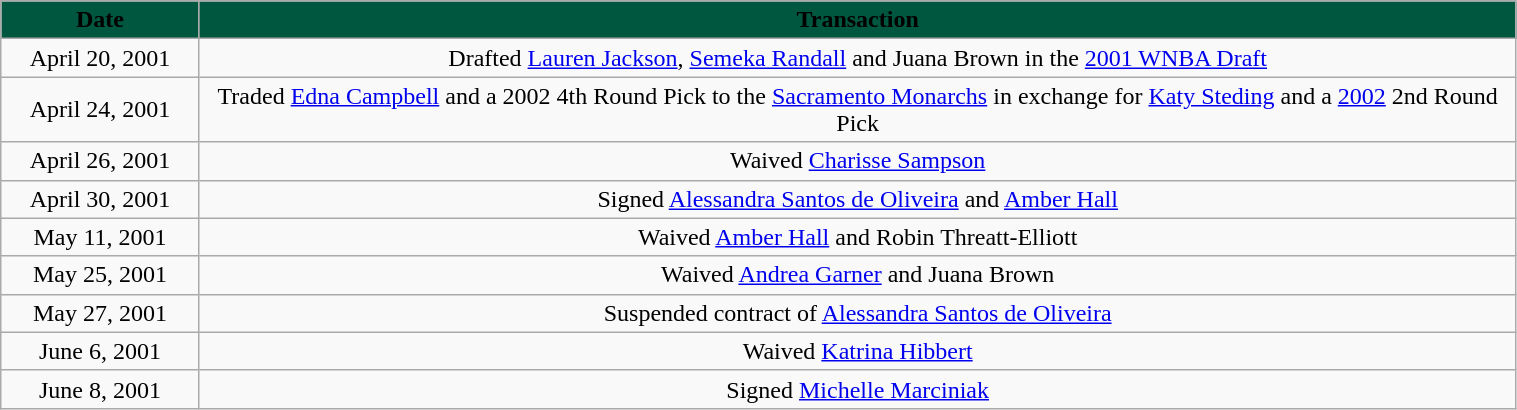<table class="wikitable" style="width:80%; text-align: center;">
<tr>
<th style="background: #00573F" width=125"><span>Date</span></th>
<th style="background: #00573F"><span>Transaction</span></th>
</tr>
<tr>
<td>April 20, 2001</td>
<td>Drafted <a href='#'>Lauren Jackson</a>, <a href='#'>Semeka Randall</a> and Juana Brown in the <a href='#'>2001 WNBA Draft</a></td>
</tr>
<tr>
<td>April 24, 2001</td>
<td>Traded <a href='#'>Edna Campbell</a> and a 2002 4th Round Pick to the <a href='#'>Sacramento Monarchs</a> in exchange for <a href='#'>Katy Steding</a> and a <a href='#'>2002</a> 2nd Round Pick</td>
</tr>
<tr>
<td>April 26, 2001</td>
<td>Waived <a href='#'>Charisse Sampson</a></td>
</tr>
<tr>
<td>April 30, 2001</td>
<td>Signed <a href='#'>Alessandra Santos de Oliveira</a> and <a href='#'>Amber Hall</a></td>
</tr>
<tr>
<td>May 11, 2001</td>
<td>Waived <a href='#'>Amber Hall</a> and Robin Threatt-Elliott</td>
</tr>
<tr>
<td>May 25, 2001</td>
<td>Waived <a href='#'>Andrea Garner</a> and Juana Brown</td>
</tr>
<tr>
<td>May 27, 2001</td>
<td>Suspended contract of <a href='#'>Alessandra Santos de Oliveira</a></td>
</tr>
<tr>
<td>June 6, 2001</td>
<td>Waived <a href='#'>Katrina Hibbert</a></td>
</tr>
<tr>
<td>June 8, 2001</td>
<td>Signed <a href='#'>Michelle Marciniak</a></td>
</tr>
</table>
